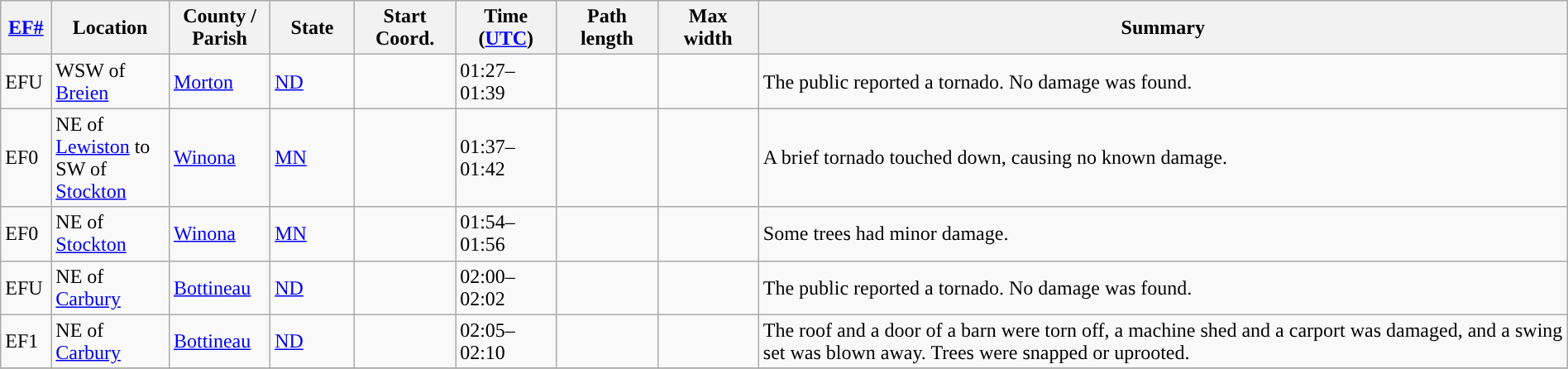<table class="wikitable sortable" style="width:100%;">
<tr>
<th scope="col"  style="width:3%; text-align:center;"><a href='#'>EF#</a></th>
<th scope="col"  style="width:7%; text-align:center;" class="unsortable">Location</th>
<th scope="col"  style="width:6%; text-align:center;" class="unsortable">County / Parish</th>
<th scope="col"  style="width:5%; text-align:center;">State</th>
<th scope="col"  style="width:6%; text-align:center;">Start Coord.</th>
<th scope="col"  style="width:6%; text-align:center;">Time (<a href='#'>UTC</a>)</th>
<th scope="col"  style="width:6%; text-align:center;">Path length</th>
<th scope="col"  style="width:6%; text-align:center;">Max width</th>
<th scope="col" class="unsortable" style="width:48%; text-align:center;">Summary</th>
</tr>
<tr>
<td>EFU</td>
<td>WSW of <a href='#'>Breien</a></td>
<td><a href='#'>Morton</a></td>
<td><a href='#'>ND</a></td>
<td></td>
<td>01:27–01:39</td>
<td></td>
<td></td>
<td>The public reported a tornado. No damage was found.</td>
</tr>
<tr>
<td>EF0</td>
<td>NE of <a href='#'>Lewiston</a> to SW of <a href='#'>Stockton</a></td>
<td><a href='#'>Winona</a></td>
<td><a href='#'>MN</a></td>
<td></td>
<td>01:37–01:42</td>
<td></td>
<td></td>
<td>A brief tornado touched down, causing no known damage.</td>
</tr>
<tr>
<td>EF0</td>
<td>NE of <a href='#'>Stockton</a></td>
<td><a href='#'>Winona</a></td>
<td><a href='#'>MN</a></td>
<td></td>
<td>01:54–01:56</td>
<td></td>
<td></td>
<td>Some trees had minor damage.</td>
</tr>
<tr>
<td>EFU</td>
<td>NE of <a href='#'>Carbury</a></td>
<td><a href='#'>Bottineau</a></td>
<td><a href='#'>ND</a></td>
<td></td>
<td>02:00–02:02</td>
<td></td>
<td></td>
<td>The public reported a tornado. No damage was found.</td>
</tr>
<tr>
<td>EF1</td>
<td>NE of <a href='#'>Carbury</a></td>
<td><a href='#'>Bottineau</a></td>
<td><a href='#'>ND</a></td>
<td></td>
<td>02:05–02:10</td>
<td></td>
<td></td>
<td>The roof and a door of a barn were torn off, a machine shed and a carport was damaged, and a swing set was blown away. Trees were snapped or uprooted.</td>
</tr>
<tr>
</tr>
</table>
